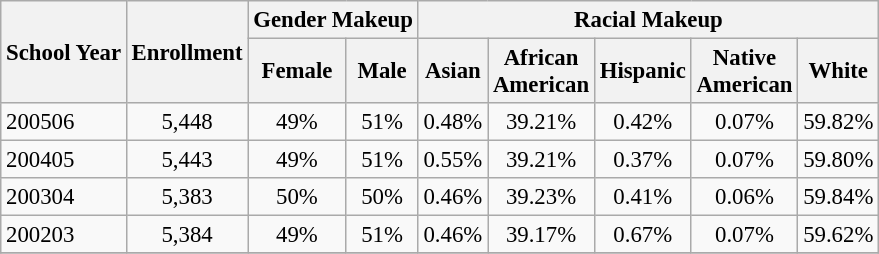<table class="wikitable" style="font-size: 95%;">
<tr>
<th rowspan="2">School Year</th>
<th rowspan="2">Enrollment</th>
<th colspan="2">Gender Makeup</th>
<th colspan="5">Racial Makeup</th>
</tr>
<tr>
<th>Female</th>
<th>Male</th>
<th>Asian</th>
<th>African <br>American</th>
<th>Hispanic</th>
<th>Native <br>American</th>
<th>White</th>
</tr>
<tr>
<td align="left">200506</td>
<td align="center">5,448</td>
<td align="center">49%</td>
<td align="center">51%</td>
<td align="center">0.48%</td>
<td align="center">39.21%</td>
<td align="center">0.42%</td>
<td align="center">0.07%</td>
<td align="center">59.82%</td>
</tr>
<tr>
<td align="left">200405</td>
<td align="center">5,443</td>
<td align="center">49%</td>
<td align="center">51%</td>
<td align="center">0.55%</td>
<td align="center">39.21%</td>
<td align="center">0.37%</td>
<td align="center">0.07%</td>
<td align="center">59.80%</td>
</tr>
<tr>
<td align="left">200304</td>
<td align="center">5,383</td>
<td align="center">50%</td>
<td align="center">50%</td>
<td align="center">0.46%</td>
<td align="center">39.23%</td>
<td align="center">0.41%</td>
<td align="center">0.06%</td>
<td align="center">59.84%</td>
</tr>
<tr>
<td align="left">200203</td>
<td align="center">5,384</td>
<td align="center">49%</td>
<td align="center">51%</td>
<td align="center">0.46%</td>
<td align="center">39.17%</td>
<td align="center">0.67%</td>
<td align="center">0.07%</td>
<td align="center">59.62%</td>
</tr>
<tr>
</tr>
</table>
